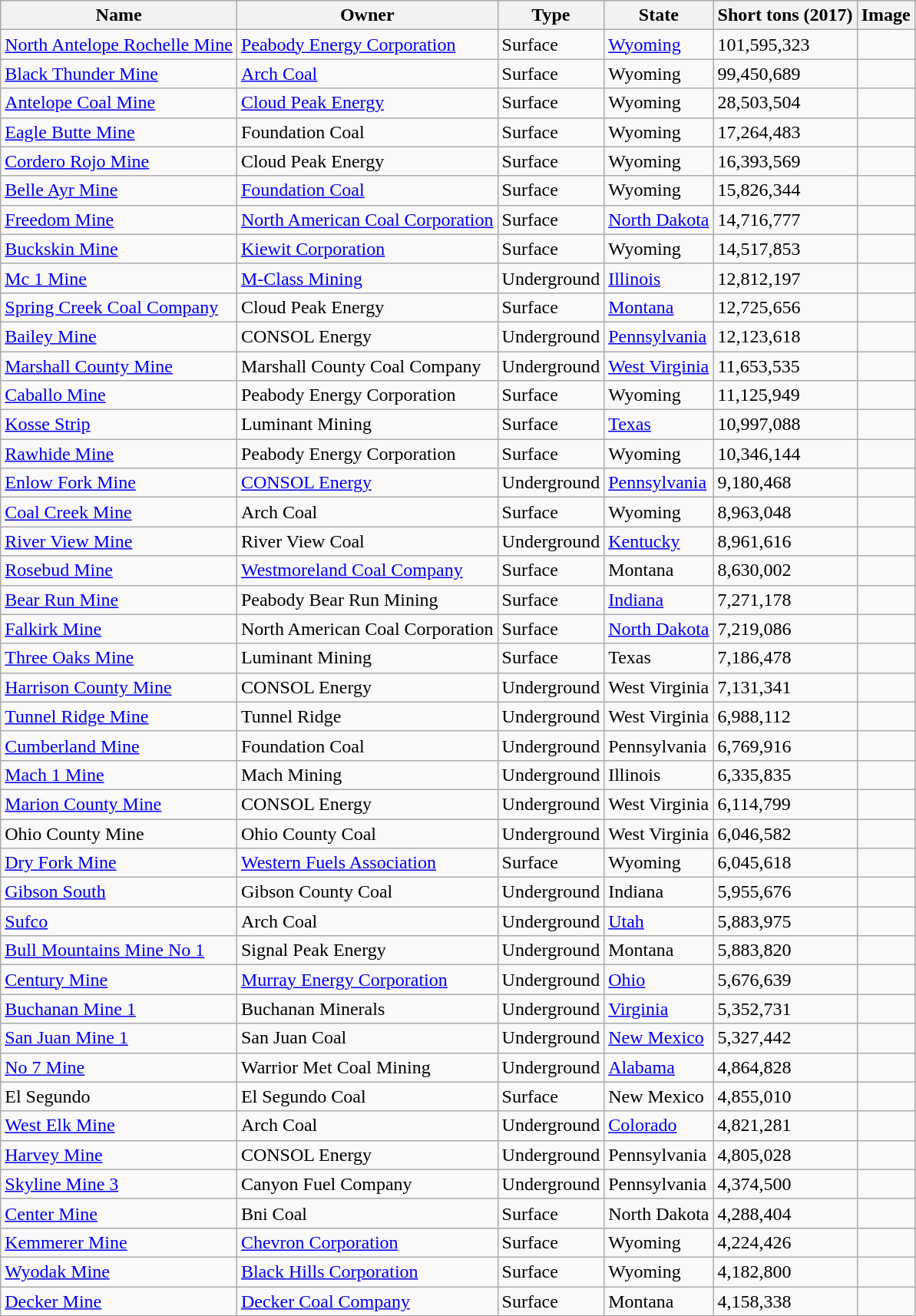<table class="wikitable sortable">
<tr>
<th>Name</th>
<th>Owner</th>
<th>Type</th>
<th>State</th>
<th>Short tons (2017)</th>
<th>Image</th>
</tr>
<tr>
<td><a href='#'>North Antelope Rochelle Mine</a></td>
<td><a href='#'>Peabody Energy Corporation</a></td>
<td>Surface</td>
<td><a href='#'>Wyoming</a></td>
<td>101,595,323</td>
<td></td>
</tr>
<tr>
<td><a href='#'>Black Thunder Mine</a></td>
<td><a href='#'>Arch Coal</a></td>
<td>Surface</td>
<td>Wyoming</td>
<td>99,450,689</td>
<td></td>
</tr>
<tr>
<td><a href='#'>Antelope Coal Mine</a></td>
<td><a href='#'>Cloud Peak Energy</a></td>
<td>Surface</td>
<td>Wyoming</td>
<td>28,503,504</td>
<td></td>
</tr>
<tr>
<td><a href='#'>Eagle Butte Mine</a></td>
<td>Foundation Coal</td>
<td>Surface</td>
<td>Wyoming</td>
<td>17,264,483</td>
<td></td>
</tr>
<tr>
<td><a href='#'>Cordero Rojo Mine</a></td>
<td>Cloud Peak Energy</td>
<td>Surface</td>
<td>Wyoming</td>
<td>16,393,569</td>
<td></td>
</tr>
<tr>
<td><a href='#'>Belle Ayr Mine</a></td>
<td><a href='#'>Foundation Coal</a></td>
<td>Surface</td>
<td>Wyoming</td>
<td>15,826,344</td>
<td></td>
</tr>
<tr>
<td><a href='#'>Freedom Mine</a></td>
<td><a href='#'>North American Coal Corporation</a></td>
<td>Surface</td>
<td><a href='#'>North Dakota</a></td>
<td>14,716,777</td>
<td></td>
</tr>
<tr>
<td><a href='#'>Buckskin Mine</a></td>
<td><a href='#'>Kiewit Corporation</a></td>
<td>Surface</td>
<td>Wyoming</td>
<td>14,517,853</td>
<td></td>
</tr>
<tr>
<td><a href='#'>Mc 1 Mine</a></td>
<td><a href='#'>M-Class Mining</a></td>
<td>Underground</td>
<td><a href='#'>Illinois</a></td>
<td>12,812,197</td>
<td></td>
</tr>
<tr>
<td><a href='#'>Spring Creek Coal Company</a></td>
<td>Cloud Peak Energy</td>
<td>Surface</td>
<td><a href='#'>Montana</a></td>
<td>12,725,656</td>
<td></td>
</tr>
<tr>
<td><a href='#'>Bailey Mine</a></td>
<td>CONSOL Energy</td>
<td>Underground</td>
<td><a href='#'>Pennsylvania</a></td>
<td>12,123,618</td>
<td></td>
</tr>
<tr>
<td><a href='#'>Marshall County Mine</a></td>
<td>Marshall County Coal Company</td>
<td>Underground</td>
<td><a href='#'>West Virginia</a></td>
<td>11,653,535</td>
<td></td>
</tr>
<tr>
<td><a href='#'>Caballo Mine</a></td>
<td>Peabody Energy Corporation</td>
<td>Surface</td>
<td>Wyoming</td>
<td>11,125,949</td>
<td></td>
</tr>
<tr>
<td><a href='#'>Kosse Strip</a></td>
<td>Luminant Mining</td>
<td>Surface</td>
<td><a href='#'>Texas</a></td>
<td>10,997,088</td>
<td></td>
</tr>
<tr>
<td><a href='#'>Rawhide Mine</a></td>
<td>Peabody Energy Corporation</td>
<td>Surface</td>
<td>Wyoming</td>
<td>10,346,144</td>
<td></td>
</tr>
<tr>
<td><a href='#'>Enlow Fork Mine</a></td>
<td><a href='#'>CONSOL Energy</a></td>
<td>Underground</td>
<td><a href='#'>Pennsylvania</a></td>
<td>9,180,468</td>
<td></td>
</tr>
<tr>
<td><a href='#'>Coal Creek Mine</a></td>
<td>Arch Coal</td>
<td>Surface</td>
<td>Wyoming</td>
<td>8,963,048</td>
<td></td>
</tr>
<tr>
<td><a href='#'>River View Mine</a></td>
<td>River View Coal</td>
<td>Underground</td>
<td><a href='#'>Kentucky</a></td>
<td>8,961,616</td>
<td></td>
</tr>
<tr>
<td><a href='#'>Rosebud Mine</a></td>
<td><a href='#'>Westmoreland Coal Company</a></td>
<td>Surface</td>
<td>Montana</td>
<td>8,630,002</td>
<td></td>
</tr>
<tr>
<td><a href='#'>Bear Run Mine</a></td>
<td>Peabody Bear Run Mining</td>
<td>Surface</td>
<td><a href='#'>Indiana</a></td>
<td>7,271,178</td>
<td></td>
</tr>
<tr>
<td><a href='#'>Falkirk Mine</a></td>
<td>North American Coal Corporation</td>
<td>Surface</td>
<td><a href='#'>North Dakota</a></td>
<td>7,219,086</td>
<td></td>
</tr>
<tr>
<td><a href='#'>Three Oaks Mine</a></td>
<td>Luminant Mining</td>
<td>Surface</td>
<td>Texas</td>
<td>7,186,478</td>
<td></td>
</tr>
<tr>
<td><a href='#'>Harrison County Mine</a></td>
<td>CONSOL Energy</td>
<td>Underground</td>
<td>West Virginia</td>
<td>7,131,341</td>
<td></td>
</tr>
<tr>
<td><a href='#'>Tunnel Ridge Mine</a></td>
<td>Tunnel Ridge</td>
<td>Underground</td>
<td>West Virginia</td>
<td>6,988,112</td>
<td></td>
</tr>
<tr>
<td><a href='#'>Cumberland Mine</a></td>
<td>Foundation Coal</td>
<td>Underground</td>
<td>Pennsylvania</td>
<td>6,769,916</td>
<td></td>
</tr>
<tr>
<td><a href='#'>Mach 1 Mine</a></td>
<td>Mach Mining</td>
<td>Underground</td>
<td>Illinois</td>
<td>6,335,835</td>
<td></td>
</tr>
<tr>
<td><a href='#'>Marion County Mine</a></td>
<td>CONSOL Energy</td>
<td>Underground</td>
<td>West Virginia</td>
<td>6,114,799</td>
<td></td>
</tr>
<tr>
<td>Ohio County Mine</td>
<td>Ohio County Coal</td>
<td>Underground</td>
<td>West Virginia</td>
<td>6,046,582</td>
<td></td>
</tr>
<tr>
<td><a href='#'>Dry Fork Mine</a></td>
<td><a href='#'>Western Fuels Association</a></td>
<td>Surface</td>
<td>Wyoming</td>
<td>6,045,618</td>
<td></td>
</tr>
<tr>
<td><a href='#'>Gibson South</a></td>
<td>Gibson County Coal</td>
<td>Underground</td>
<td>Indiana</td>
<td>5,955,676</td>
<td></td>
</tr>
<tr>
<td><a href='#'>Sufco</a></td>
<td>Arch Coal</td>
<td>Underground</td>
<td><a href='#'>Utah</a></td>
<td>5,883,975</td>
<td></td>
</tr>
<tr>
<td><a href='#'>Bull Mountains Mine No 1</a></td>
<td>Signal Peak Energy</td>
<td>Underground</td>
<td>Montana</td>
<td>5,883,820</td>
<td></td>
</tr>
<tr>
<td><a href='#'>Century Mine</a></td>
<td><a href='#'>Murray Energy Corporation</a></td>
<td>Underground</td>
<td><a href='#'>Ohio</a></td>
<td>5,676,639</td>
<td></td>
</tr>
<tr>
<td><a href='#'>Buchanan Mine 1</a></td>
<td>Buchanan Minerals</td>
<td>Underground</td>
<td><a href='#'>Virginia</a></td>
<td>5,352,731</td>
<td></td>
</tr>
<tr>
<td><a href='#'>San Juan Mine 1</a></td>
<td>San Juan Coal</td>
<td>Underground</td>
<td><a href='#'>New Mexico</a></td>
<td>5,327,442</td>
<td></td>
</tr>
<tr>
<td><a href='#'>No 7 Mine</a></td>
<td>Warrior Met Coal Mining</td>
<td>Underground</td>
<td><a href='#'>Alabama</a></td>
<td>4,864,828</td>
<td></td>
</tr>
<tr>
<td>El Segundo</td>
<td>El Segundo Coal</td>
<td>Surface</td>
<td>New Mexico</td>
<td>4,855,010</td>
<td></td>
</tr>
<tr>
<td><a href='#'>West Elk Mine</a></td>
<td>Arch Coal</td>
<td>Underground</td>
<td><a href='#'>Colorado</a></td>
<td>4,821,281</td>
<td></td>
</tr>
<tr>
<td><a href='#'>Harvey Mine</a></td>
<td>CONSOL Energy</td>
<td>Underground</td>
<td>Pennsylvania</td>
<td>4,805,028</td>
<td></td>
</tr>
<tr>
<td><a href='#'>Skyline Mine 3</a></td>
<td>Canyon Fuel Company</td>
<td>Underground</td>
<td>Pennsylvania</td>
<td>4,374,500</td>
<td></td>
</tr>
<tr>
<td><a href='#'>Center Mine</a></td>
<td>Bni Coal</td>
<td>Surface</td>
<td>North Dakota</td>
<td>4,288,404</td>
<td></td>
</tr>
<tr>
<td><a href='#'>Kemmerer Mine</a></td>
<td><a href='#'>Chevron Corporation</a></td>
<td>Surface</td>
<td>Wyoming</td>
<td>4,224,426</td>
<td></td>
</tr>
<tr>
<td><a href='#'>Wyodak Mine</a></td>
<td><a href='#'>Black Hills Corporation</a></td>
<td>Surface</td>
<td>Wyoming</td>
<td>4,182,800</td>
<td></td>
</tr>
<tr>
<td><a href='#'>Decker Mine</a></td>
<td><a href='#'>Decker Coal Company</a></td>
<td>Surface</td>
<td>Montana</td>
<td>4,158,338</td>
<td></td>
</tr>
</table>
